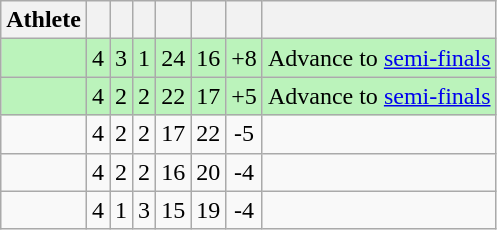<table class=wikitable style="text-align:center">
<tr>
<th>Athlete</th>
<th></th>
<th></th>
<th></th>
<th></th>
<th></th>
<th></th>
<th></th>
</tr>
<tr bgcolor=bbf3bb>
<td style="text-align:left"></td>
<td>4</td>
<td>3</td>
<td>1</td>
<td>24</td>
<td>16</td>
<td>+8</td>
<td>Advance to <a href='#'>semi-finals</a></td>
</tr>
<tr bgcolor=bbf3bb>
<td style="text-align:left"></td>
<td>4</td>
<td>2</td>
<td>2</td>
<td>22</td>
<td>17</td>
<td>+5</td>
<td>Advance to <a href='#'>semi-finals</a></td>
</tr>
<tr>
<td style="text-align:left"></td>
<td>4</td>
<td>2</td>
<td>2</td>
<td>17</td>
<td>22</td>
<td>-5</td>
<td></td>
</tr>
<tr>
<td style="text-align:left"></td>
<td>4</td>
<td>2</td>
<td>2</td>
<td>16</td>
<td>20</td>
<td>-4</td>
<td></td>
</tr>
<tr>
<td style="text-align:left"></td>
<td>4</td>
<td>1</td>
<td>3</td>
<td>15</td>
<td>19</td>
<td>-4</td>
<td></td>
</tr>
</table>
